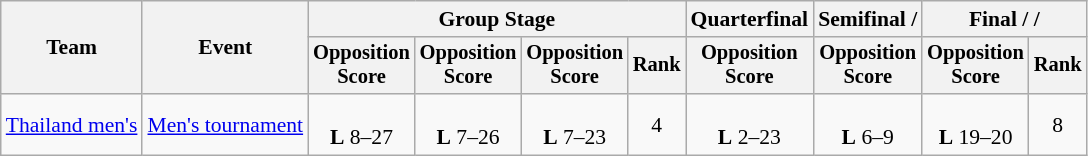<table class=wikitable style=font-size:90%;text-align:center>
<tr>
<th rowspan=2>Team</th>
<th rowspan=2>Event</th>
<th colspan=4>Group Stage</th>
<th>Quarterfinal</th>
<th>Semifinal / </th>
<th colspan=2>Final /  / </th>
</tr>
<tr style="font-size:95%">
<th>Opposition<br>Score</th>
<th>Opposition<br>Score</th>
<th>Opposition<br>Score</th>
<th>Rank</th>
<th>Opposition<br>Score</th>
<th>Opposition<br>Score</th>
<th>Opposition<br>Score</th>
<th>Rank</th>
</tr>
<tr>
<td align=left><a href='#'>Thailand men's</a></td>
<td align=left><a href='#'>Men's tournament</a></td>
<td><br><strong>L</strong> 8–27</td>
<td><br><strong>L</strong> 7–26</td>
<td><br><strong>L</strong> 7–23</td>
<td>4 <strong></strong></td>
<td><br><strong>L</strong> 2–23</td>
<td><br><strong>L</strong> 6–9</td>
<td><br><strong>L</strong> 19–20</td>
<td>8</td>
</tr>
</table>
